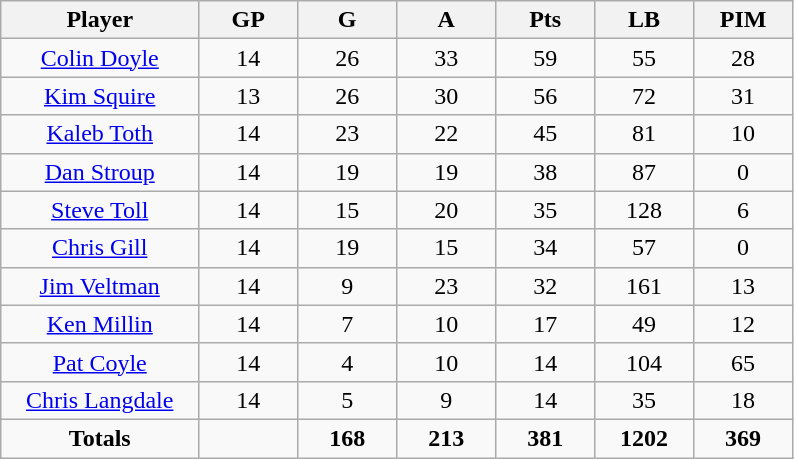<table class="wikitable sortable">
<tr align=center>
<th width="20%">Player</th>
<th width="10%">GP</th>
<th width="10%">G</th>
<th width="10%">A</th>
<th width="10%">Pts</th>
<th width="10%">LB</th>
<th width="10%">PIM</th>
</tr>
<tr align=center>
<td><a href='#'>Colin Doyle</a></td>
<td>14</td>
<td>26</td>
<td>33</td>
<td>59</td>
<td>55</td>
<td>28</td>
</tr>
<tr align=center>
<td><a href='#'>Kim Squire</a></td>
<td>13</td>
<td>26</td>
<td>30</td>
<td>56</td>
<td>72</td>
<td>31</td>
</tr>
<tr align=center>
<td><a href='#'>Kaleb Toth</a></td>
<td>14</td>
<td>23</td>
<td>22</td>
<td>45</td>
<td>81</td>
<td>10</td>
</tr>
<tr align=center>
<td><a href='#'>Dan Stroup</a></td>
<td>14</td>
<td>19</td>
<td>19</td>
<td>38</td>
<td>87</td>
<td>0</td>
</tr>
<tr align=center>
<td><a href='#'>Steve Toll</a></td>
<td>14</td>
<td>15</td>
<td>20</td>
<td>35</td>
<td>128</td>
<td>6</td>
</tr>
<tr align=center>
<td><a href='#'>Chris Gill</a></td>
<td>14</td>
<td>19</td>
<td>15</td>
<td>34</td>
<td>57</td>
<td>0</td>
</tr>
<tr align=center>
<td><a href='#'>Jim Veltman</a></td>
<td>14</td>
<td>9</td>
<td>23</td>
<td>32</td>
<td>161</td>
<td>13</td>
</tr>
<tr align=center>
<td><a href='#'>Ken Millin</a></td>
<td>14</td>
<td>7</td>
<td>10</td>
<td>17</td>
<td>49</td>
<td>12</td>
</tr>
<tr align=center>
<td><a href='#'>Pat Coyle</a></td>
<td>14</td>
<td>4</td>
<td>10</td>
<td>14</td>
<td>104</td>
<td>65</td>
</tr>
<tr align=center>
<td><a href='#'>Chris Langdale</a></td>
<td>14</td>
<td>5</td>
<td>9</td>
<td>14</td>
<td>35</td>
<td>18</td>
</tr>
<tr align=center>
<td><strong>Totals</strong></td>
<td></td>
<td><strong>168</strong></td>
<td><strong>213</strong></td>
<td><strong>381</strong></td>
<td><strong>1202</strong></td>
<td><strong>369</strong></td>
</tr>
</table>
